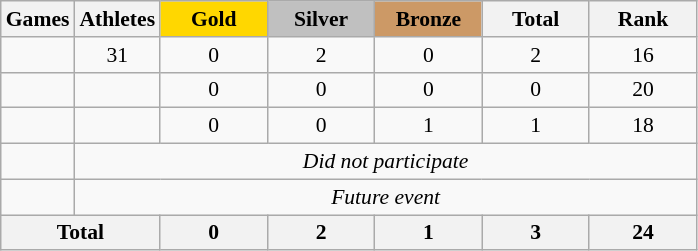<table class="wikitable sortable" style="text-align:center; font-size:90%;">
<tr>
<th>Games</th>
<th>Athletes</th>
<th style="background:gold; width:4.5em; font-weight:bold;">Gold</th>
<th style="background:silver; width:4.5em; font-weight:bold;">Silver</th>
<th style="background:#cc9966; width:4.5em; font-weight:bold;">Bronze</th>
<th style="width:4.5em; font-weight:bold;">Total</th>
<th style="width:4.5em; font-weight:bold;">Rank</th>
</tr>
<tr>
<td align=left></td>
<td>31</td>
<td>0</td>
<td>2</td>
<td>0</td>
<td>2</td>
<td>16</td>
</tr>
<tr>
<td align=left></td>
<td></td>
<td>0</td>
<td>0</td>
<td>0</td>
<td>0</td>
<td>20</td>
</tr>
<tr>
<td align=left></td>
<td></td>
<td>0</td>
<td>0</td>
<td>1</td>
<td>1</td>
<td>18</td>
</tr>
<tr>
<td align=left></td>
<td colspan=6><em>Did not participate</em></td>
</tr>
<tr>
<td align=left></td>
<td colspan=6><em>Future event</em></td>
</tr>
<tr>
<th colspan=2>Total</th>
<th>0</th>
<th>2</th>
<th>1</th>
<th>3</th>
<th>24</th>
</tr>
</table>
